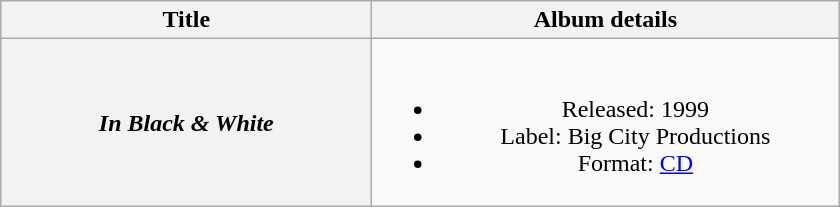<table class="wikitable plainrowheaders" style="text-align:center">
<tr>
<th scope="col" style="width:15em;">Title</th>
<th scope="col" style="width:19em;">Album details</th>
</tr>
<tr>
<th scope="row"><em>In Black & White</em></th>
<td><br><ul><li>Released: 1999</li><li>Label: Big City Productions</li><li>Format: <a href='#'>CD</a></li></ul></td>
</tr>
</table>
